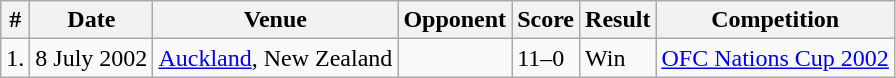<table class="wikitable">
<tr>
<th>#</th>
<th>Date</th>
<th>Venue</th>
<th>Opponent</th>
<th>Score</th>
<th>Result</th>
<th>Competition</th>
</tr>
<tr>
<td>1.</td>
<td>8 July 2002</td>
<td><a href='#'>Auckland</a>, New Zealand</td>
<td></td>
<td>11–0</td>
<td>Win</td>
<td><a href='#'>OFC Nations Cup 2002</a></td>
</tr>
</table>
